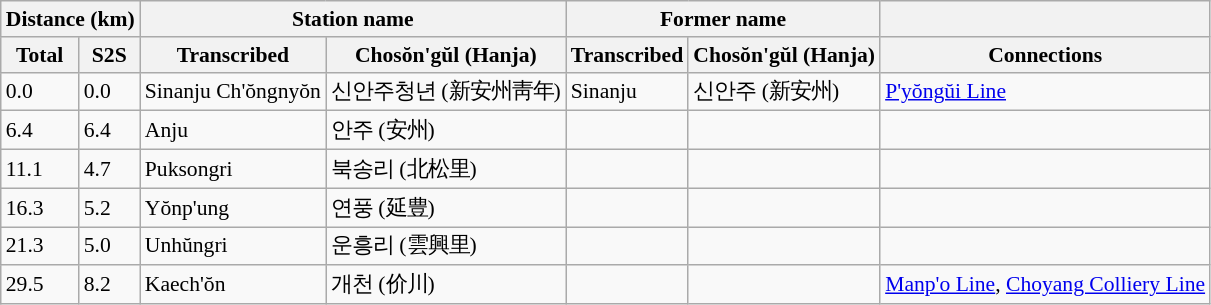<table class="wikitable" style="font-size:90%;">
<tr>
<th colspan="2">Distance (km)</th>
<th colspan="2">Station name</th>
<th colspan="2">Former name</th>
<th></th>
</tr>
<tr>
<th>Total</th>
<th>S2S</th>
<th>Transcribed</th>
<th>Chosŏn'gŭl (Hanja)</th>
<th>Transcribed</th>
<th>Chosŏn'gŭl (Hanja)</th>
<th>Connections</th>
</tr>
<tr>
<td>0.0</td>
<td>0.0</td>
<td>Sinanju Ch'ŏngnyŏn</td>
<td>신안주청년 (新安州靑年)</td>
<td>Sinanju</td>
<td>신안주 (新安州)</td>
<td><a href='#'>P'yŏngŭi Line</a></td>
</tr>
<tr>
<td>6.4</td>
<td>6.4</td>
<td>Anju</td>
<td>안주 (安州)</td>
<td></td>
<td></td>
<td></td>
</tr>
<tr>
<td>11.1</td>
<td>4.7</td>
<td>Puksongri</td>
<td>북송리 (北松里)</td>
<td></td>
<td></td>
<td></td>
</tr>
<tr>
<td>16.3</td>
<td>5.2</td>
<td>Yŏnp'ung</td>
<td>연풍 (延豊)</td>
<td></td>
<td></td>
<td></td>
</tr>
<tr>
<td>21.3</td>
<td>5.0</td>
<td>Unhŭngri</td>
<td>운흥리 (雲興里)</td>
<td></td>
<td></td>
<td></td>
</tr>
<tr>
<td>29.5</td>
<td>8.2</td>
<td>Kaech'ŏn</td>
<td>개천 (价川)</td>
<td></td>
<td></td>
<td><a href='#'>Manp'o Line</a>, <a href='#'>Choyang Colliery Line</a></td>
</tr>
</table>
